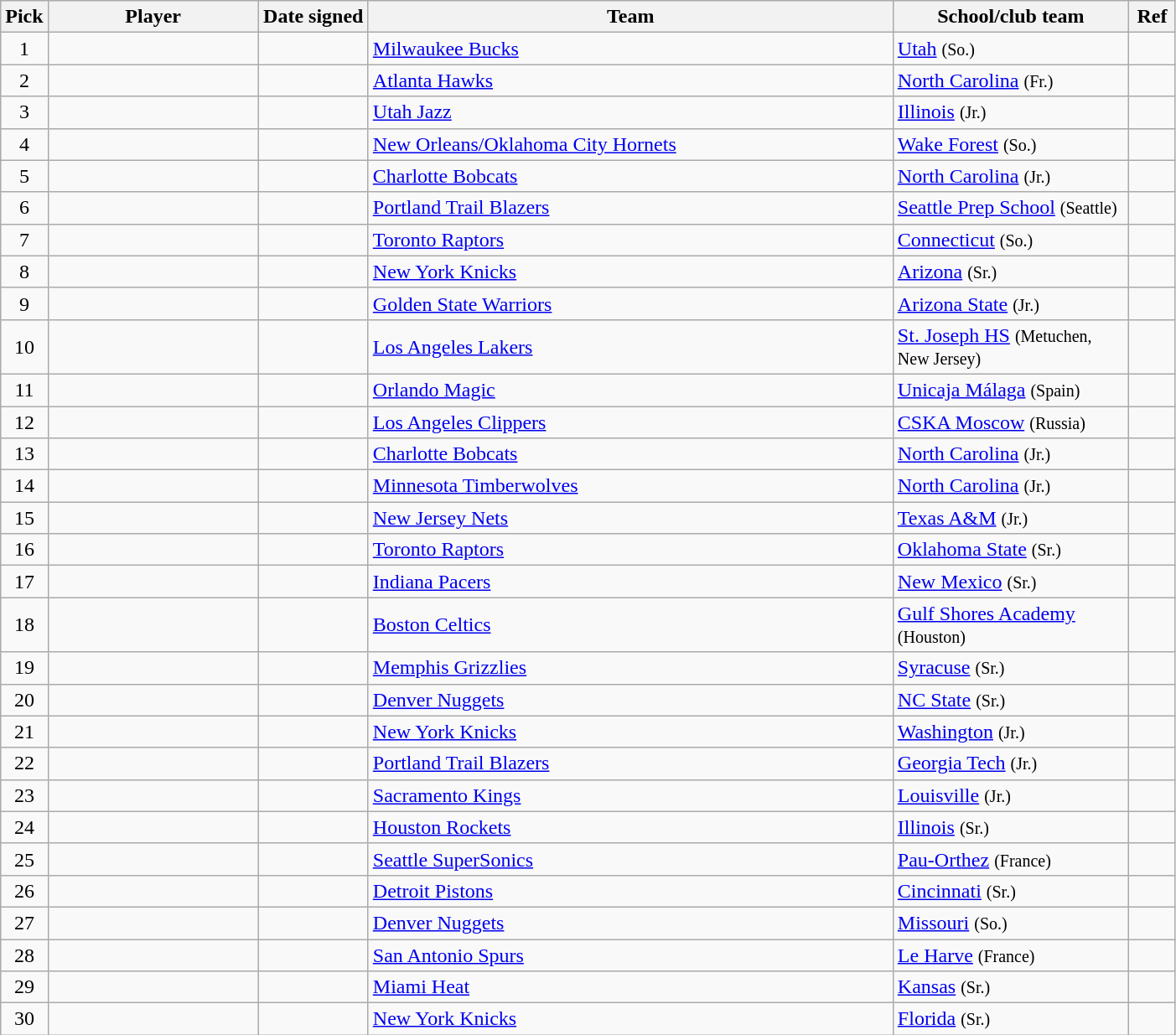<table class="wikitable sortable" style="text-align:left">
<tr>
<th style="width:30px">Pick</th>
<th style="width:160px">Player</th>
<th style="width:80px">Date signed</th>
<th style="width:410px">Team</th>
<th style="width:180px">School/club team</th>
<th class="unsortable" style="width:30px">Ref</th>
</tr>
<tr>
<td align=center>1</td>
<td></td>
<td align=center></td>
<td><a href='#'>Milwaukee Bucks</a></td>
<td><a href='#'>Utah</a> <small>(So.)</small></td>
<td align=center></td>
</tr>
<tr>
<td align=center>2</td>
<td></td>
<td align=center></td>
<td><a href='#'>Atlanta Hawks</a></td>
<td><a href='#'>North Carolina</a> <small>(Fr.)</small></td>
<td align=center></td>
</tr>
<tr>
<td align=center>3</td>
<td></td>
<td align=center></td>
<td><a href='#'>Utah Jazz</a></td>
<td><a href='#'>Illinois</a> <small>(Jr.)</small></td>
<td align=center></td>
</tr>
<tr>
<td align=center>4</td>
<td></td>
<td align=center></td>
<td><a href='#'>New Orleans/Oklahoma City Hornets</a></td>
<td><a href='#'>Wake Forest</a> <small>(So.)</small></td>
<td align=center></td>
</tr>
<tr>
<td align=center>5</td>
<td></td>
<td align=center></td>
<td><a href='#'>Charlotte Bobcats</a></td>
<td><a href='#'>North Carolina</a> <small>(Jr.)</small></td>
<td align=center></td>
</tr>
<tr>
<td align=center>6</td>
<td></td>
<td align=center></td>
<td><a href='#'>Portland Trail Blazers</a></td>
<td><a href='#'>Seattle Prep School</a> <small>(Seattle)</small></td>
<td align=center></td>
</tr>
<tr>
<td align=center>7</td>
<td></td>
<td align=center></td>
<td><a href='#'>Toronto Raptors</a></td>
<td><a href='#'>Connecticut</a> <small>(So.)</small></td>
<td align=center></td>
</tr>
<tr>
<td align=center>8</td>
<td></td>
<td align=center></td>
<td><a href='#'>New York Knicks</a></td>
<td><a href='#'>Arizona</a> <small>(Sr.)</small></td>
<td align=center></td>
</tr>
<tr>
<td align=center>9</td>
<td></td>
<td align=center></td>
<td><a href='#'>Golden State Warriors</a></td>
<td><a href='#'>Arizona State</a> <small>(Jr.)</small></td>
<td align=center></td>
</tr>
<tr>
<td align=center>10</td>
<td></td>
<td align=center></td>
<td><a href='#'>Los Angeles Lakers</a></td>
<td><a href='#'>St. Joseph HS</a> <small>(Metuchen, New Jersey)</small></td>
<td align=center></td>
</tr>
<tr>
<td align=center>11</td>
<td></td>
<td align=center></td>
<td><a href='#'>Orlando Magic</a></td>
<td><a href='#'>Unicaja Málaga</a> <small>(Spain)</small></td>
<td align=center></td>
</tr>
<tr>
<td align=center>12</td>
<td></td>
<td align=center></td>
<td><a href='#'>Los Angeles Clippers</a></td>
<td><a href='#'>CSKA Moscow</a> <small>(Russia)</small></td>
<td align=center></td>
</tr>
<tr>
<td align=center>13</td>
<td></td>
<td align=center></td>
<td><a href='#'>Charlotte Bobcats</a></td>
<td><a href='#'>North Carolina</a> <small>(Jr.)</small></td>
<td align=center></td>
</tr>
<tr>
<td align=center>14</td>
<td></td>
<td align=center></td>
<td><a href='#'>Minnesota Timberwolves</a></td>
<td><a href='#'>North Carolina</a> <small>(Jr.)</small></td>
<td align=center></td>
</tr>
<tr>
<td align=center>15</td>
<td></td>
<td align=center></td>
<td><a href='#'>New Jersey Nets</a></td>
<td><a href='#'>Texas A&M</a> <small>(Jr.)</small></td>
<td align=center></td>
</tr>
<tr>
<td align=center>16</td>
<td></td>
<td align=center></td>
<td><a href='#'>Toronto Raptors</a></td>
<td><a href='#'>Oklahoma State</a> <small>(Sr.)</small></td>
<td align=center></td>
</tr>
<tr>
<td align=center>17</td>
<td></td>
<td align=center></td>
<td><a href='#'>Indiana Pacers</a></td>
<td><a href='#'>New Mexico</a> <small>(Sr.)</small></td>
<td align=center></td>
</tr>
<tr>
<td align=center>18</td>
<td></td>
<td align=center></td>
<td><a href='#'>Boston Celtics</a></td>
<td><a href='#'>Gulf Shores Academy</a> <small>(Houston)</small></td>
<td align=center></td>
</tr>
<tr>
<td align=center>19</td>
<td></td>
<td align=center></td>
<td><a href='#'>Memphis Grizzlies</a></td>
<td><a href='#'>Syracuse</a> <small>(Sr.)</small></td>
<td align=center></td>
</tr>
<tr>
<td align=center>20</td>
<td></td>
<td align=center></td>
<td><a href='#'>Denver Nuggets</a></td>
<td><a href='#'>NC State</a> <small>(Sr.)</small></td>
<td align=center></td>
</tr>
<tr>
<td align=center>21</td>
<td></td>
<td align=center></td>
<td><a href='#'>New York Knicks</a></td>
<td><a href='#'>Washington</a> <small>(Jr.)</small></td>
<td align=center></td>
</tr>
<tr>
<td align=center>22</td>
<td></td>
<td align=center></td>
<td><a href='#'>Portland Trail Blazers</a></td>
<td><a href='#'>Georgia Tech</a> <small>(Jr.)</small></td>
<td align=center></td>
</tr>
<tr>
<td align=center>23</td>
<td></td>
<td align=center></td>
<td><a href='#'>Sacramento Kings</a></td>
<td><a href='#'>Louisville</a> <small>(Jr.)</small></td>
<td align=center></td>
</tr>
<tr>
<td align=center>24</td>
<td></td>
<td align=center></td>
<td><a href='#'>Houston Rockets</a></td>
<td><a href='#'>Illinois</a> <small>(Sr.)</small></td>
<td align=center></td>
</tr>
<tr>
<td align=center>25</td>
<td></td>
<td align=center></td>
<td><a href='#'>Seattle SuperSonics</a></td>
<td><a href='#'>Pau-Orthez</a> <small>(France)</small></td>
<td align=center></td>
</tr>
<tr>
<td align=center>26</td>
<td></td>
<td align=center></td>
<td><a href='#'>Detroit Pistons</a></td>
<td><a href='#'>Cincinnati</a> <small>(Sr.)</small></td>
<td align=center></td>
</tr>
<tr>
<td align=center>27</td>
<td></td>
<td align=center></td>
<td><a href='#'>Denver Nuggets</a></td>
<td><a href='#'>Missouri</a> <small>(So.)</small></td>
<td align=center></td>
</tr>
<tr>
<td align=center>28</td>
<td></td>
<td align=center></td>
<td><a href='#'>San Antonio Spurs</a></td>
<td><a href='#'>Le Harve</a> <small>(France)</small></td>
<td align=center></td>
</tr>
<tr>
<td align=center>29</td>
<td></td>
<td align=center></td>
<td><a href='#'>Miami Heat</a></td>
<td><a href='#'>Kansas</a> <small>(Sr.)</small></td>
<td align=center></td>
</tr>
<tr>
<td align=center>30</td>
<td></td>
<td align=center></td>
<td><a href='#'>New York Knicks</a></td>
<td><a href='#'>Florida</a> <small>(Sr.)</small></td>
<td align=center></td>
</tr>
</table>
